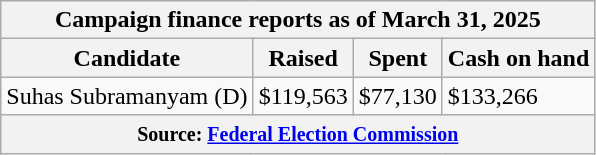<table class="wikitable sortable">
<tr>
<th colspan=4>Campaign finance reports as of March 31, 2025</th>
</tr>
<tr style="text-align:center;">
<th>Candidate</th>
<th>Raised</th>
<th>Spent</th>
<th>Cash on hand</th>
</tr>
<tr>
<td>Suhas Subramanyam (D)</td>
<td>$119,563</td>
<td>$77,130</td>
<td>$133,266</td>
</tr>
<tr>
<th colspan="4"><small>Source: <a href='#'>Federal Election Commission</a></small></th>
</tr>
</table>
